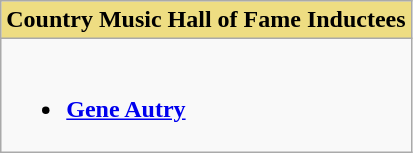<table class="wikitable">
<tr>
<th style="background:#EEDD82; width=50%">Country Music Hall of Fame Inductees</th>
</tr>
<tr>
<td valign="top"><br><ul><li><strong><a href='#'>Gene Autry</a></strong></li></ul></td>
</tr>
</table>
